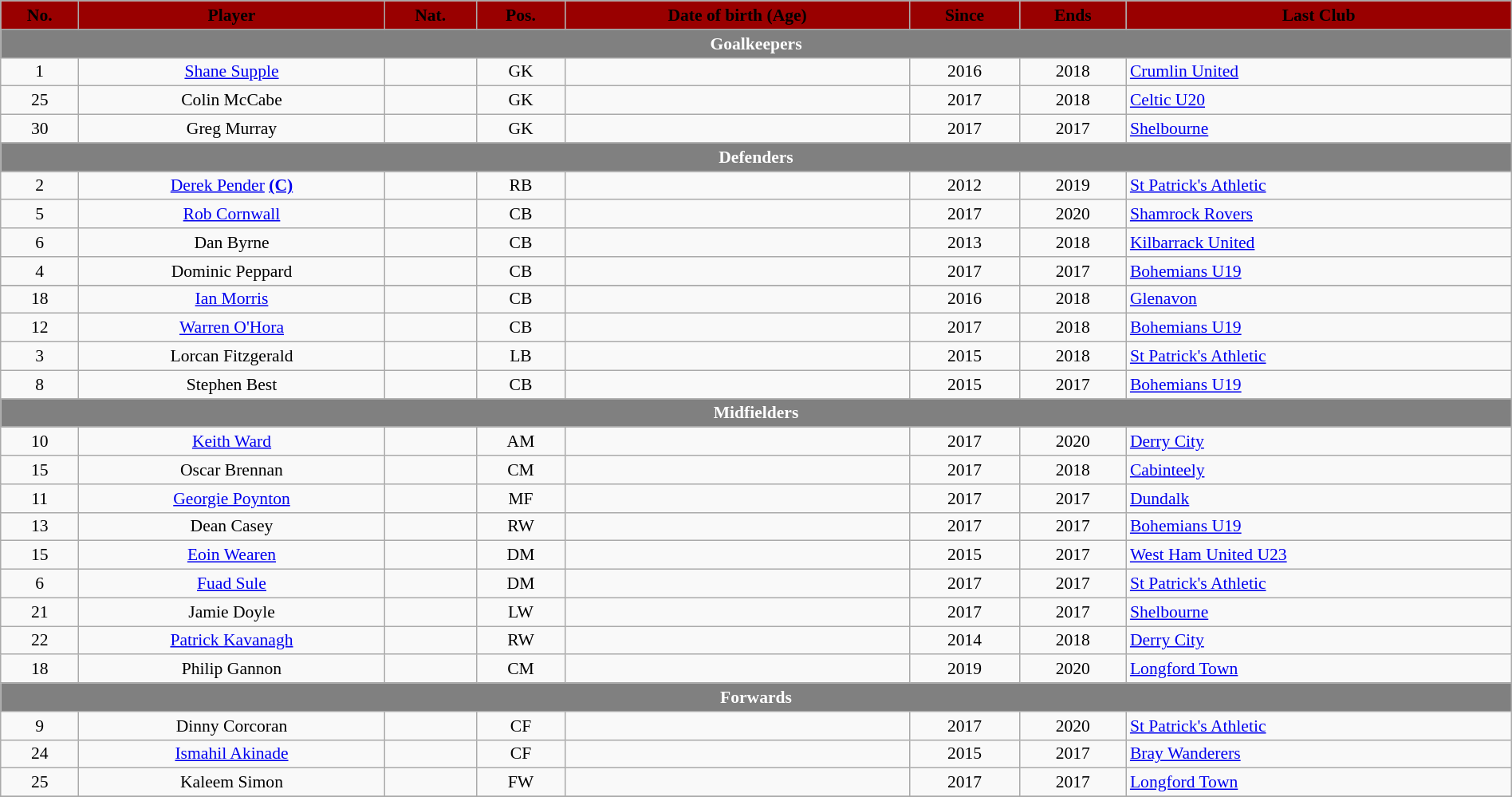<table class="wikitable" style="text-align: center; font-size:90%; width:100%;">
<tr>
<th style=background:#990000;color:#000000>No.</th>
<th style=background:#990000;color:#000000>Player</th>
<th style=background:#990000;color:#000000>Nat.</th>
<th style=background:#990000;color:#000000>Pos.</th>
<th style=background:#990000;color:#000000>Date of birth (Age)</th>
<th style=background:#990000;color:#000000>Since</th>
<th style=background:#990000;color:#000000>Ends</th>
<th style=background:#990000;color:#000000>Last Club</th>
</tr>
<tr>
<th colspan="10" style="background:gray; color:white; text-align:center;">Goalkeepers</th>
</tr>
<tr>
<td>1</td>
<td><a href='#'>Shane Supple</a></td>
<td></td>
<td>GK</td>
<td></td>
<td>2016</td>
<td>2018</td>
<td align=left> <a href='#'>Crumlin United</a></td>
</tr>
<tr>
<td>25</td>
<td>Colin McCabe</td>
<td></td>
<td>GK</td>
<td></td>
<td>2017</td>
<td>2018</td>
<td align=left> <a href='#'>Celtic U20</a></td>
</tr>
<tr>
<td>30</td>
<td>Greg Murray</td>
<td></td>
<td>GK</td>
<td></td>
<td>2017</td>
<td>2017</td>
<td align=left> <a href='#'>Shelbourne</a></td>
</tr>
<tr>
<th colspan="10" style="background:gray; color:white; text-align:center;">Defenders</th>
</tr>
<tr>
<td>2</td>
<td><a href='#'>Derek Pender</a> <strong><a href='#'>(C)</a></strong></td>
<td></td>
<td>RB</td>
<td></td>
<td>2012</td>
<td>2019</td>
<td align=left> <a href='#'>St Patrick's Athletic</a></td>
</tr>
<tr>
<td>5</td>
<td><a href='#'>Rob Cornwall</a></td>
<td></td>
<td>CB</td>
<td></td>
<td>2017</td>
<td>2020</td>
<td align=left> <a href='#'>Shamrock Rovers</a></td>
</tr>
<tr>
<td>6</td>
<td>Dan Byrne</td>
<td></td>
<td>CB</td>
<td></td>
<td>2013</td>
<td>2018</td>
<td align=left> <a href='#'>Kilbarrack United</a></td>
</tr>
<tr>
<td>4</td>
<td>Dominic Peppard</td>
<td></td>
<td>CB</td>
<td></td>
<td>2017</td>
<td>2017</td>
<td align=left> <a href='#'>Bohemians U19</a></td>
</tr>
<tr>
</tr>
<tr>
<td>18</td>
<td><a href='#'>Ian Morris</a></td>
<td></td>
<td>CB</td>
<td></td>
<td>2016</td>
<td>2018</td>
<td align=left> <a href='#'>Glenavon</a></td>
</tr>
<tr>
<td>12</td>
<td><a href='#'>Warren O'Hora</a></td>
<td></td>
<td>CB</td>
<td></td>
<td>2017</td>
<td>2018</td>
<td align=left> <a href='#'>Bohemians U19</a></td>
</tr>
<tr>
<td>3</td>
<td>Lorcan Fitzgerald</td>
<td></td>
<td>LB</td>
<td></td>
<td>2015</td>
<td>2018</td>
<td align=left> <a href='#'>St Patrick's Athletic</a></td>
</tr>
<tr>
<td>8</td>
<td>Stephen Best</td>
<td></td>
<td>CB</td>
<td></td>
<td>2015</td>
<td>2017</td>
<td align=left> <a href='#'>Bohemians U19</a></td>
</tr>
<tr>
<th colspan="10" style="background:gray; color:white; text-align:center;">Midfielders</th>
</tr>
<tr>
<td>10</td>
<td><a href='#'>Keith Ward</a></td>
<td></td>
<td>AM</td>
<td></td>
<td>2017</td>
<td>2020</td>
<td align=left> <a href='#'>Derry City</a></td>
</tr>
<tr>
<td>15</td>
<td>Oscar Brennan</td>
<td></td>
<td>CM</td>
<td></td>
<td>2017</td>
<td>2018</td>
<td align=left> <a href='#'>Cabinteely</a></td>
</tr>
<tr>
<td>11</td>
<td><a href='#'>Georgie Poynton</a></td>
<td></td>
<td>MF</td>
<td></td>
<td>2017</td>
<td>2017</td>
<td align=left> <a href='#'>Dundalk</a></td>
</tr>
<tr>
<td>13</td>
<td>Dean Casey</td>
<td></td>
<td>RW</td>
<td></td>
<td>2017</td>
<td>2017</td>
<td align=left> <a href='#'>Bohemians U19</a></td>
</tr>
<tr>
<td>15</td>
<td><a href='#'>Eoin Wearen</a></td>
<td></td>
<td>DM</td>
<td></td>
<td>2015</td>
<td>2017</td>
<td align=left> <a href='#'>West Ham United U23</a></td>
</tr>
<tr>
<td>6</td>
<td><a href='#'>Fuad Sule</a></td>
<td></td>
<td>DM</td>
<td></td>
<td>2017</td>
<td>2017</td>
<td align=left> <a href='#'>St Patrick's Athletic</a></td>
</tr>
<tr>
<td>21</td>
<td>Jamie Doyle</td>
<td></td>
<td>LW</td>
<td></td>
<td>2017</td>
<td>2017</td>
<td align=left> <a href='#'>Shelbourne</a></td>
</tr>
<tr>
<td>22</td>
<td><a href='#'>Patrick Kavanagh</a></td>
<td></td>
<td>RW</td>
<td></td>
<td>2014</td>
<td>2018</td>
<td align=left> <a href='#'>Derry City</a></td>
</tr>
<tr>
<td>18</td>
<td>Philip Gannon</td>
<td></td>
<td>CM</td>
<td></td>
<td>2019</td>
<td>2020</td>
<td align=left> <a href='#'>Longford Town</a></td>
</tr>
<tr>
<th colspan="10" style="background:gray; color:white; text-align:center;">Forwards</th>
</tr>
<tr>
<td>9</td>
<td>Dinny Corcoran</td>
<td></td>
<td>CF</td>
<td></td>
<td>2017</td>
<td>2020</td>
<td align=left> <a href='#'>St Patrick's Athletic</a></td>
</tr>
<tr>
<td>24</td>
<td><a href='#'>Ismahil Akinade</a></td>
<td></td>
<td>CF</td>
<td></td>
<td>2015</td>
<td>2017</td>
<td align=left> <a href='#'>Bray Wanderers</a></td>
</tr>
<tr>
<td>25</td>
<td>Kaleem Simon</td>
<td></td>
<td>FW</td>
<td></td>
<td>2017</td>
<td>2017</td>
<td align=left> <a href='#'>Longford Town</a></td>
</tr>
<tr>
</tr>
</table>
